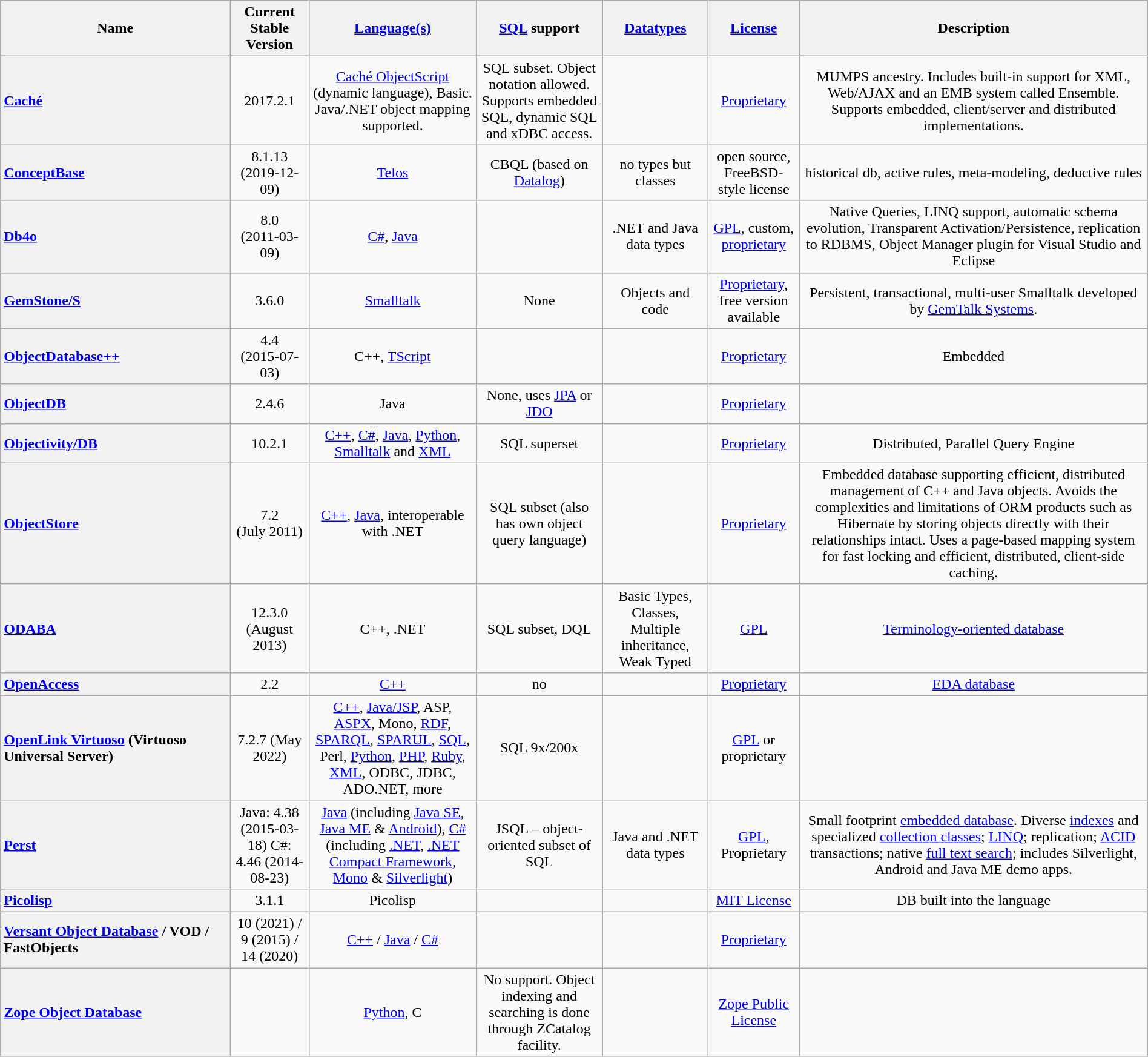<table class="sortable wikitable" style="width: 100%; text-align: center">
<tr>
<th style="width: 20%">Name</th>
<th style="width: 80px">Current Stable Version</th>
<th><a href='#'>Language(s)</a></th>
<th><a href='#'>SQL</a> support</th>
<th><a href='#'>Datatypes</a></th>
<th><a href='#'>License</a></th>
<th>Description</th>
</tr>
<tr>
<th style="text-align:left;"><a href='#'>Caché</a></th>
<td>2017.2.1</td>
<td><a href='#'>Caché ObjectScript</a> (dynamic language), Basic. Java/.NET object mapping supported.</td>
<td>SQL subset. Object notation allowed. Supports embedded SQL, dynamic SQL and xDBC access.</td>
<td></td>
<td><a href='#'>Proprietary</a></td>
<td>MUMPS ancestry. Includes built-in support for XML, Web/AJAX and an EMB system called Ensemble. Supports embedded, client/server and distributed implementations.</td>
</tr>
<tr>
<th style="text-align:left;"><a href='#'>ConceptBase</a></th>
<td>8.1.13<br>(2019-12-09)</td>
<td><a href='#'>Telos</a></td>
<td>CBQL (based on <a href='#'>Datalog</a>)</td>
<td>no types but classes</td>
<td>open source, FreeBSD-style license</td>
<td>historical db, active rules, meta-modeling, deductive rules</td>
</tr>
<tr>
<th style="text-align:left;"><a href='#'>Db4o</a></th>
<td>8.0<br>(2011-03-09)</td>
<td><a href='#'>C#</a>, <a href='#'>Java</a></td>
<td></td>
<td>.NET and Java data types</td>
<td><a href='#'>GPL</a>, custom, <a href='#'>proprietary</a></td>
<td>Native Queries, LINQ support, automatic schema evolution, Transparent Activation/Persistence, replication to RDBMS, Object Manager plugin for Visual Studio and Eclipse</td>
</tr>
<tr>
<th style="text-align:left;"><a href='#'>GemStone/S</a></th>
<td>3.6.0</td>
<td><a href='#'>Smalltalk</a></td>
<td>None</td>
<td>Objects and code</td>
<td><a href='#'>Proprietary</a>, free version available</td>
<td>Persistent, transactional, multi-user Smalltalk developed by <a href='#'>GemTalk Systems</a>.</td>
</tr>
<tr>
<th style="text-align:left;"><a href='#'>ObjectDatabase++</a></th>
<td>4.4<br>(2015-07-03)</td>
<td>C++, <a href='#'>TScript</a></td>
<td></td>
<td></td>
<td><a href='#'>Proprietary</a></td>
<td>Embedded</td>
</tr>
<tr>
<th style="text-align:left;"><a href='#'>ObjectDB</a></th>
<td>2.4.6</td>
<td>Java</td>
<td>None, uses <a href='#'>JPA</a> or <a href='#'>JDO</a></td>
<td></td>
<td><a href='#'>Proprietary</a></td>
<td></td>
</tr>
<tr>
<th style="text-align:left;"><a href='#'>Objectivity/DB</a></th>
<td>10.2.1</td>
<td><a href='#'>C++</a>, <a href='#'>C#</a>, <a href='#'>Java</a>, <a href='#'>Python</a>, <a href='#'>Smalltalk</a> and <a href='#'>XML</a></td>
<td>SQL superset</td>
<td></td>
<td><a href='#'>Proprietary</a></td>
<td>Distributed, Parallel Query Engine</td>
</tr>
<tr>
<th style="text-align:left;"><a href='#'>ObjectStore</a></th>
<td>7.2<br>(July 2011)</td>
<td><a href='#'>C++</a>, <a href='#'>Java</a>, interoperable with .NET</td>
<td>SQL subset (also has own object query language)</td>
<td></td>
<td><a href='#'>Proprietary</a></td>
<td>Embedded database supporting efficient, distributed management of C++ and Java objects.  Avoids the complexities and limitations of ORM products such as Hibernate by storing objects directly with their relationships intact.  Uses a page-based mapping system for fast locking and efficient, distributed, client-side caching.</td>
</tr>
<tr>
<th style="text-align:left;"><a href='#'>ODABA</a></th>
<td>12.3.0<br>(August 2013)</td>
<td>C++, .NET</td>
<td>SQL subset, DQL</td>
<td>Basic Types, Classes, Multiple inheritance, Weak Typed</td>
<td><a href='#'>GPL</a></td>
<td><a href='#'>Terminology-oriented database</a></td>
</tr>
<tr>
<th style="text-align:left;"><a href='#'>OpenAccess</a></th>
<td>2.2</td>
<td><a href='#'>C++</a></td>
<td>no</td>
<td></td>
<td><a href='#'>Proprietary</a></td>
<td><a href='#'>EDA database</a></td>
</tr>
<tr>
<th style="text-align:left;"><a href='#'>OpenLink Virtuoso</a> (Virtuoso Universal Server)</th>
<td>7.2.7 (May 2022)</td>
<td><a href='#'>C++</a>, <a href='#'>Java/JSP</a>, ASP, <a href='#'>ASPX</a>, Mono, <a href='#'>RDF</a>, <a href='#'>SPARQL</a>, <a href='#'>SPARUL</a>, <a href='#'>SQL</a>, Perl, <a href='#'>Python</a>, <a href='#'>PHP</a>, <a href='#'>Ruby</a>, <a href='#'>XML</a>, ODBC, JDBC, ADO.NET, more</td>
<td>SQL 9x/200x</td>
<td></td>
<td><a href='#'>GPL</a> or proprietary</td>
<td></td>
</tr>
<tr>
<th style="text-align:left;"><a href='#'>Perst</a></th>
<td>Java: 4.38 (2015-03-18) C#: 4.46 (2014-08-23)</td>
<td><a href='#'>Java</a> (including <a href='#'>Java SE</a>, <a href='#'>Java ME</a> & <a href='#'>Android</a>), <a href='#'>C#</a> (including <a href='#'>.NET</a>, <a href='#'>.NET Compact Framework</a>, <a href='#'>Mono</a> & <a href='#'>Silverlight</a>)</td>
<td>JSQL – object-oriented subset of SQL</td>
<td>Java and .NET data types</td>
<td><a href='#'>GPL</a>, Proprietary</td>
<td>Small footprint <a href='#'>embedded database</a>. Diverse <a href='#'>indexes</a> and specialized <a href='#'>collection classes</a>; <a href='#'>LINQ</a>; replication; <a href='#'>ACID</a> transactions; native <a href='#'>full text search</a>; includes Silverlight, Android and Java ME demo apps.</td>
</tr>
<tr>
<th style="text-align:left;"><a href='#'>Picolisp</a></th>
<td>3.1.1</td>
<td>Picolisp</td>
<td></td>
<td></td>
<td><a href='#'>MIT License</a></td>
<td>DB built into the language</td>
</tr>
<tr>
<th style="text-align:left;"><a href='#'>Versant Object Database</a>  / VOD / FastObjects</th>
<td>10 (2021) / 9 (2015) / 14 (2020)</td>
<td><a href='#'>C++</a> / <a href='#'>Java</a> / <a href='#'>C#</a></td>
<td></td>
<td></td>
<td><a href='#'>Proprietary</a></td>
<td></td>
</tr>
<tr>
<th style="text-align:left;"><a href='#'>Zope Object Database</a></th>
<td></td>
<td><a href='#'>Python</a>, C</td>
<td>No support. Object indexing and searching is done through ZCatalog facility.</td>
<td></td>
<td><a href='#'>Zope Public License</a></td>
<td></td>
</tr>
</table>
